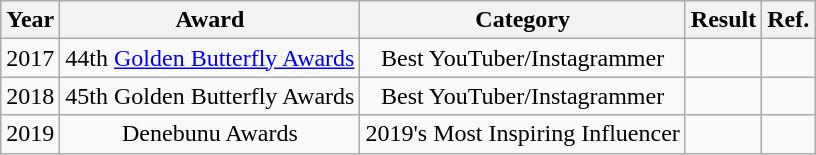<table class="wikitable sortable" style="text-align:center" |>
<tr>
<th>Year</th>
<th>Award</th>
<th>Category</th>
<th>Result</th>
<th class="unsortable">Ref.</th>
</tr>
<tr valign="top">
<td>2017</td>
<td>44th <a href='#'>Golden Butterfly Awards</a></td>
<td>Best YouTuber/Instagrammer</td>
<td></td>
<td style="text-align:center;"></td>
</tr>
<tr>
<td>2018</td>
<td>45th Golden Butterfly Awards</td>
<td>Best YouTuber/Instagrammer</td>
<td></td>
<td style="text-align:center;"></td>
</tr>
<tr valign="top">
<td>2019</td>
<td>Denebunu Awards</td>
<td>2019's Most Inspiring Influencer</td>
<td></td>
<td style="text-align:center;"></td>
</tr>
</table>
